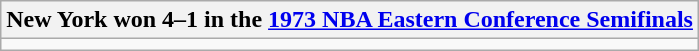<table class="wikitable collapsible collapsed">
<tr>
<th>New York won 4–1 in the <a href='#'>1973 NBA Eastern Conference Semifinals</a></th>
</tr>
<tr>
<td></td>
</tr>
</table>
